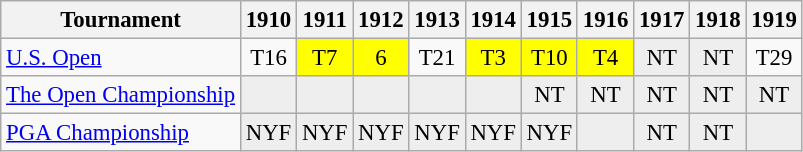<table class="wikitable" style="font-size:95%;text-align:center;">
<tr>
<th>Tournament</th>
<th>1910</th>
<th>1911</th>
<th>1912</th>
<th>1913</th>
<th>1914</th>
<th>1915</th>
<th>1916</th>
<th>1917</th>
<th>1918</th>
<th>1919</th>
</tr>
<tr>
<td align=left><a href='#'>U.S. Open</a></td>
<td>T16</td>
<td style="background:yellow;">T7</td>
<td style="background:yellow;">6</td>
<td>T21</td>
<td style="background:yellow;">T3</td>
<td style="background:yellow;">T10</td>
<td style="background:yellow;">T4</td>
<td style="background:#eeeeee;">NT</td>
<td style="background:#eeeeee;">NT</td>
<td>T29</td>
</tr>
<tr>
<td align=left><a href='#'>The Open Championship</a></td>
<td style="background:#eeeeee;"></td>
<td style="background:#eeeeee;"></td>
<td style="background:#eeeeee;"></td>
<td style="background:#eeeeee;"></td>
<td style="background:#eeeeee;"></td>
<td style="background:#eeeeee;">NT</td>
<td style="background:#eeeeee;">NT</td>
<td style="background:#eeeeee;">NT</td>
<td style="background:#eeeeee;">NT</td>
<td style="background:#eeeeee;">NT</td>
</tr>
<tr>
<td align=left><a href='#'>PGA Championship</a></td>
<td style="background:#eeeeee;">NYF</td>
<td style="background:#eeeeee;">NYF</td>
<td style="background:#eeeeee;">NYF</td>
<td style="background:#eeeeee;">NYF</td>
<td style="background:#eeeeee;">NYF</td>
<td style="background:#eeeeee;">NYF</td>
<td style="background:#eeeeee;"></td>
<td style="background:#eeeeee;">NT</td>
<td style="background:#eeeeee;">NT</td>
<td style="background:#eeeeee;"></td>
</tr>
</table>
